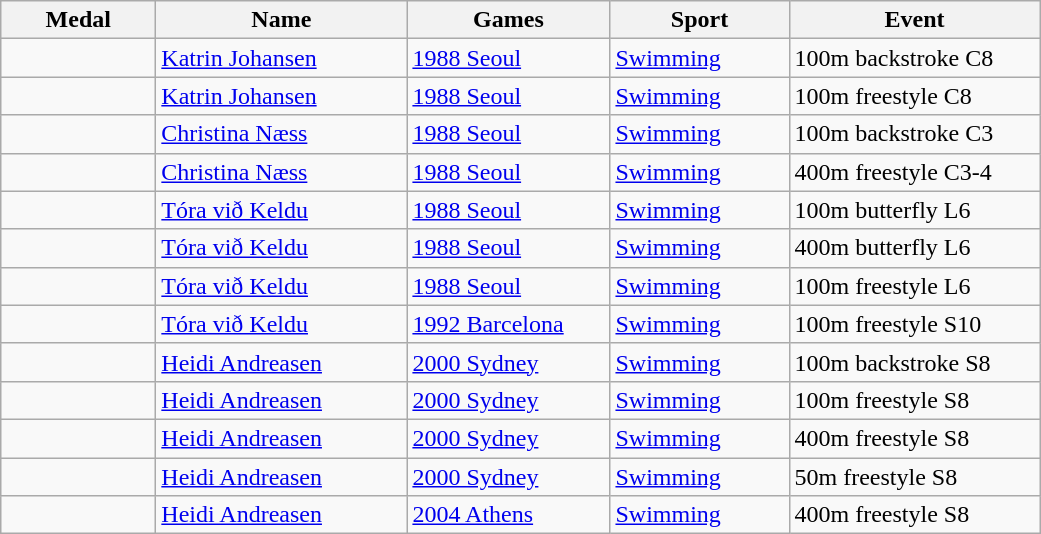<table class="wikitable">
<tr>
<th style="width:6em">Medal</th>
<th style="width:10em">Name</th>
<th style="width:8em">Games</th>
<th style="width:7em">Sport</th>
<th style="width:10em">Event</th>
</tr>
<tr>
<td></td>
<td><a href='#'>Katrin Johansen</a></td>
<td><a href='#'>1988 Seoul</a></td>
<td><a href='#'>Swimming</a></td>
<td>100m backstroke C8</td>
</tr>
<tr>
<td></td>
<td><a href='#'>Katrin Johansen</a></td>
<td><a href='#'>1988 Seoul</a></td>
<td><a href='#'>Swimming</a></td>
<td>100m freestyle C8</td>
</tr>
<tr>
<td></td>
<td><a href='#'>Christina Næss</a></td>
<td><a href='#'>1988 Seoul</a></td>
<td><a href='#'>Swimming</a></td>
<td>100m backstroke C3</td>
</tr>
<tr>
<td></td>
<td><a href='#'>Christina Næss</a></td>
<td><a href='#'>1988 Seoul</a></td>
<td><a href='#'>Swimming</a></td>
<td>400m freestyle C3-4</td>
</tr>
<tr>
<td></td>
<td><a href='#'>Tóra við Keldu</a></td>
<td><a href='#'>1988 Seoul</a></td>
<td><a href='#'>Swimming</a></td>
<td>100m butterfly L6</td>
</tr>
<tr>
<td></td>
<td><a href='#'>Tóra við Keldu</a></td>
<td><a href='#'>1988 Seoul</a></td>
<td><a href='#'>Swimming</a></td>
<td>400m butterfly L6</td>
</tr>
<tr>
<td></td>
<td><a href='#'>Tóra við Keldu</a></td>
<td><a href='#'>1988 Seoul</a></td>
<td><a href='#'>Swimming</a></td>
<td>100m freestyle L6</td>
</tr>
<tr>
<td></td>
<td><a href='#'>Tóra við Keldu</a></td>
<td><a href='#'>1992 Barcelona</a></td>
<td><a href='#'>Swimming</a></td>
<td>100m freestyle S10</td>
</tr>
<tr>
<td></td>
<td><a href='#'>Heidi Andreasen</a></td>
<td><a href='#'>2000 Sydney</a></td>
<td><a href='#'>Swimming</a></td>
<td>100m backstroke S8</td>
</tr>
<tr>
<td></td>
<td><a href='#'>Heidi Andreasen</a></td>
<td><a href='#'>2000 Sydney</a></td>
<td><a href='#'>Swimming</a></td>
<td>100m freestyle S8</td>
</tr>
<tr>
<td></td>
<td><a href='#'>Heidi Andreasen</a></td>
<td><a href='#'>2000 Sydney</a></td>
<td><a href='#'>Swimming</a></td>
<td>400m freestyle S8</td>
</tr>
<tr>
<td></td>
<td><a href='#'>Heidi Andreasen</a></td>
<td><a href='#'>2000 Sydney</a></td>
<td><a href='#'>Swimming</a></td>
<td>50m freestyle S8</td>
</tr>
<tr>
<td></td>
<td><a href='#'>Heidi Andreasen</a></td>
<td><a href='#'>2004 Athens</a></td>
<td><a href='#'>Swimming</a></td>
<td>400m freestyle S8</td>
</tr>
</table>
